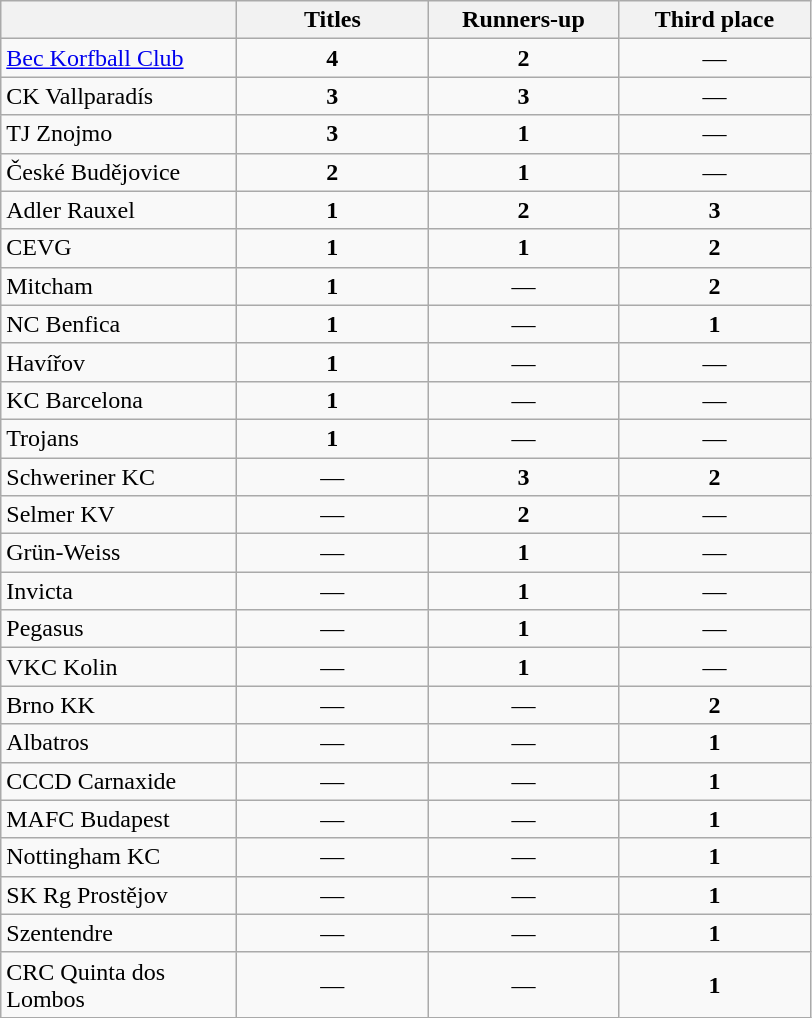<table class="wikitable">
<tr>
<th width=150></th>
<th width=120>Titles</th>
<th width=120>Runners-up</th>
<th width=120>Third place</th>
</tr>
<tr>
<td> <a href='#'>Bec Korfball Club</a></td>
<td align=center><strong>4</strong></td>
<td align=center><strong>2</strong></td>
<td align=center>—</td>
</tr>
<tr>
<td> CK Vallparadís</td>
<td align=center><strong>3</strong></td>
<td align=center><strong>3</strong></td>
<td align=center>—</td>
</tr>
<tr>
<td> TJ Znojmo</td>
<td align=center><strong>3</strong></td>
<td align=center><strong>1</strong></td>
<td align=center>—</td>
</tr>
<tr>
<td> České Budějovice</td>
<td align=center><strong>2</strong></td>
<td align=center><strong>1</strong></td>
<td align=center>—</td>
</tr>
<tr>
<td> Adler Rauxel</td>
<td align=center><strong>1</strong></td>
<td align=center><strong>2</strong></td>
<td align=center><strong>3</strong></td>
</tr>
<tr>
<td> CEVG</td>
<td align=center><strong>1</strong></td>
<td align=center><strong>1</strong></td>
<td align=center><strong>2</strong></td>
</tr>
<tr>
<td> Mitcham</td>
<td align=center><strong>1</strong></td>
<td align=center>—</td>
<td align=center><strong>2</strong></td>
</tr>
<tr>
<td> NC Benfica</td>
<td align=center><strong>1</strong></td>
<td align=center>—</td>
<td align=center><strong>1</strong></td>
</tr>
<tr>
<td> Havířov</td>
<td align=center><strong>1</strong></td>
<td align=center>—</td>
<td align=center>—</td>
</tr>
<tr>
<td> KC Barcelona</td>
<td align=center><strong>1</strong></td>
<td align=center>—</td>
<td align=center>—</td>
</tr>
<tr>
<td> Trojans</td>
<td align=center><strong>1</strong></td>
<td align=center>—</td>
<td align=center>—</td>
</tr>
<tr>
<td> Schweriner KC</td>
<td align=center>—</td>
<td align=center><strong>3</strong></td>
<td align=center><strong>2</strong></td>
</tr>
<tr>
<td> Selmer KV</td>
<td align=center>—</td>
<td align=center><strong>2</strong></td>
<td align=center>—</td>
</tr>
<tr>
<td> Grün-Weiss</td>
<td align=center>—</td>
<td align=center><strong>1</strong></td>
<td align=center>—</td>
</tr>
<tr>
<td> Invicta</td>
<td align=center>—</td>
<td align=center><strong>1</strong></td>
<td align=center>—</td>
</tr>
<tr>
<td> Pegasus</td>
<td align=center>—</td>
<td align=center><strong>1</strong></td>
<td align=center>—</td>
</tr>
<tr>
<td> VKC Kolin</td>
<td align=center>—</td>
<td align=center><strong>1</strong></td>
<td align=center>—</td>
</tr>
<tr>
<td> Brno KK</td>
<td align=center>—</td>
<td align=center>—</td>
<td align=center><strong>2</strong></td>
</tr>
<tr>
<td> Albatros</td>
<td align=center>—</td>
<td align=center>—</td>
<td align=center><strong>1</strong></td>
</tr>
<tr>
<td> CCCD Carnaxide</td>
<td align=center>—</td>
<td align=center>—</td>
<td align=center><strong>1</strong></td>
</tr>
<tr>
<td> MAFC Budapest</td>
<td align=center>—</td>
<td align=center>—</td>
<td align=center><strong>1</strong></td>
</tr>
<tr>
<td> Nottingham KC</td>
<td align=center>—</td>
<td align=center>—</td>
<td align=center><strong>1</strong></td>
</tr>
<tr>
<td> SK Rg Prostějov</td>
<td align=center>—</td>
<td align=center>—</td>
<td align=center><strong>1</strong></td>
</tr>
<tr>
<td> Szentendre</td>
<td align=center>—</td>
<td align=center>—</td>
<td align=center><strong>1</strong></td>
</tr>
<tr>
<td> CRC Quinta dos Lombos</td>
<td align=center>—</td>
<td align=center>—</td>
<td align=center><strong>1</strong></td>
</tr>
</table>
